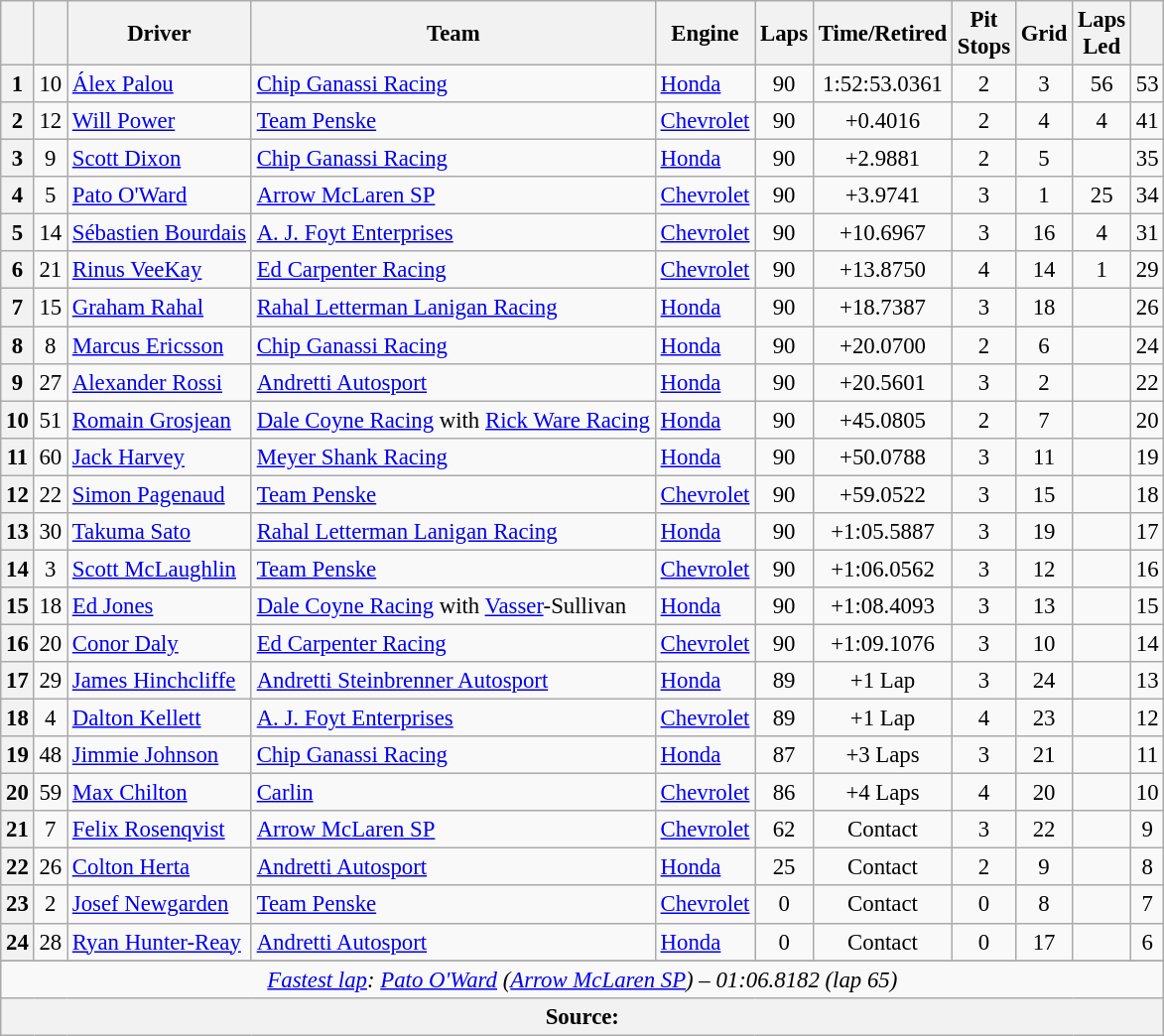<table class="wikitable sortable" style="font-size:95%;">
<tr>
<th scope="col"></th>
<th scope="col"></th>
<th scope="col">Driver</th>
<th scope="col">Team</th>
<th scope="col">Engine</th>
<th class="unsortable" scope="col">Laps</th>
<th class="unsortable" scope="col">Time/Retired</th>
<th scope="col">Pit<br>Stops</th>
<th scope="col">Grid</th>
<th scope="col">Laps<br>Led</th>
<th scope="col"></th>
</tr>
<tr>
<th>1</th>
<td align="center">10</td>
<td> <a href='#'>Álex Palou</a></td>
<td><a href='#'>Chip Ganassi Racing</a></td>
<td><a href='#'>Honda</a></td>
<td align="center">90</td>
<td align="center">1:52:53.0361</td>
<td align="center">2</td>
<td align="center">3</td>
<td align="center">56</td>
<td align="center">53</td>
</tr>
<tr>
<th>2</th>
<td align="center">12</td>
<td> <a href='#'>Will Power</a> <strong></strong></td>
<td><a href='#'>Team Penske</a></td>
<td><a href='#'>Chevrolet</a></td>
<td align="center">90</td>
<td align="center">+0.4016</td>
<td align="center">2</td>
<td align="center">4</td>
<td align="center">4</td>
<td align="center">41</td>
</tr>
<tr>
<th>3</th>
<td align="center">9</td>
<td> <a href='#'>Scott Dixon</a></td>
<td><a href='#'>Chip Ganassi Racing</a></td>
<td><a href='#'>Honda</a></td>
<td align="center">90</td>
<td align="center">+2.9881</td>
<td align="center">2</td>
<td align="center">5</td>
<td align="center"></td>
<td align="center">35</td>
</tr>
<tr>
<th>4</th>
<td align="center">5</td>
<td> <a href='#'>Pato O'Ward</a></td>
<td><a href='#'>Arrow McLaren SP</a></td>
<td><a href='#'>Chevrolet</a></td>
<td align="center">90</td>
<td align="center">+3.9741</td>
<td align="center">3</td>
<td align="center">1</td>
<td align="center">25</td>
<td align="center">34</td>
</tr>
<tr>
<th>5</th>
<td align="center">14</td>
<td> <a href='#'>Sébastien Bourdais</a></td>
<td><a href='#'>A. J. Foyt Enterprises</a></td>
<td><a href='#'>Chevrolet</a></td>
<td align="center">90</td>
<td align="center">+10.6967</td>
<td align="center">3</td>
<td align="center">16</td>
<td align="center">4</td>
<td align="center">31</td>
</tr>
<tr>
<th>6</th>
<td align="center">21</td>
<td> <a href='#'>Rinus VeeKay</a></td>
<td><a href='#'>Ed Carpenter Racing</a></td>
<td><a href='#'>Chevrolet</a></td>
<td align="center">90</td>
<td align="center">+13.8750</td>
<td align="center">4</td>
<td align="center">14</td>
<td align="center">1</td>
<td align="center">29</td>
</tr>
<tr>
<th>7</th>
<td align="center">15</td>
<td> <a href='#'>Graham Rahal</a></td>
<td><a href='#'>Rahal Letterman Lanigan Racing</a></td>
<td><a href='#'>Honda</a></td>
<td align="center">90</td>
<td align="center">+18.7387</td>
<td align="center">3</td>
<td align="center">18</td>
<td align="center"></td>
<td align="center">26</td>
</tr>
<tr>
<th>8</th>
<td align="center">8</td>
<td> <a href='#'>Marcus Ericsson</a></td>
<td><a href='#'>Chip Ganassi Racing</a></td>
<td><a href='#'>Honda</a></td>
<td align="center">90</td>
<td align="center">+20.0700</td>
<td align="center">2</td>
<td align="center">6</td>
<td align="center"></td>
<td align="center">24</td>
</tr>
<tr>
<th>9</th>
<td align="center">27</td>
<td> <a href='#'>Alexander Rossi</a></td>
<td><a href='#'>Andretti Autosport</a></td>
<td><a href='#'>Honda</a></td>
<td align="center">90</td>
<td align="center">+20.5601</td>
<td align="center">3</td>
<td align="center">2</td>
<td align="center"></td>
<td align="center">22</td>
</tr>
<tr>
<th>10</th>
<td align="center">51</td>
<td> <a href='#'>Romain Grosjean</a> <strong></strong></td>
<td><a href='#'>Dale Coyne Racing</a> with <a href='#'>Rick Ware Racing</a></td>
<td><a href='#'>Honda</a></td>
<td align="center">90</td>
<td align="center">+45.0805</td>
<td align="center">2</td>
<td align="center">7</td>
<td align="center"></td>
<td align="center">20</td>
</tr>
<tr>
<th>11</th>
<td align="center">60</td>
<td> <a href='#'>Jack Harvey</a></td>
<td><a href='#'>Meyer Shank Racing</a></td>
<td><a href='#'>Honda</a></td>
<td align="center">90</td>
<td align="center">+50.0788</td>
<td align="center">3</td>
<td align="center">11</td>
<td align="center"></td>
<td align="center">19</td>
</tr>
<tr>
<th>12</th>
<td align="center">22</td>
<td> <a href='#'>Simon Pagenaud</a> <strong></strong></td>
<td><a href='#'>Team Penske</a></td>
<td><a href='#'>Chevrolet</a></td>
<td align="center">90</td>
<td align="center">+59.0522</td>
<td align="center">3</td>
<td align="center">15</td>
<td align="center"></td>
<td align="center">18</td>
</tr>
<tr>
<th>13</th>
<td align="center">30</td>
<td> <a href='#'>Takuma Sato</a> <strong></strong></td>
<td><a href='#'>Rahal Letterman Lanigan Racing</a></td>
<td><a href='#'>Honda</a></td>
<td align="center">90</td>
<td align="center">+1:05.5887</td>
<td align="center">3</td>
<td align="center">19</td>
<td align="center"></td>
<td align="center">17</td>
</tr>
<tr>
<th>14</th>
<td align="center">3</td>
<td> <a href='#'>Scott McLaughlin</a> <strong></strong></td>
<td><a href='#'>Team Penske</a></td>
<td><a href='#'>Chevrolet</a></td>
<td align="center">90</td>
<td align="center">+1:06.0562</td>
<td align="center">3</td>
<td align="center">12</td>
<td align="center"></td>
<td align="center">16</td>
</tr>
<tr>
<th>15</th>
<td align="center">18</td>
<td> <a href='#'>Ed Jones</a></td>
<td><a href='#'>Dale Coyne Racing</a> with <a href='#'>Vasser</a>-Sullivan</td>
<td><a href='#'>Honda</a></td>
<td align="center">90</td>
<td align="center">+1:08.4093</td>
<td align="center">3</td>
<td align="center">13</td>
<td align="center"></td>
<td align="center">15</td>
</tr>
<tr>
<th>16</th>
<td align="center">20</td>
<td> <a href='#'>Conor Daly</a></td>
<td><a href='#'>Ed Carpenter Racing</a></td>
<td><a href='#'>Chevrolet</a></td>
<td align="center">90</td>
<td align="center">+1:09.1076</td>
<td align="center">3</td>
<td align="center">10</td>
<td align="center"></td>
<td align="center">14</td>
</tr>
<tr>
<th>17</th>
<td align="center">29</td>
<td> <a href='#'>James Hinchcliffe</a></td>
<td><a href='#'>Andretti Steinbrenner Autosport</a></td>
<td><a href='#'>Honda</a></td>
<td align="center">89</td>
<td align="center">+1 Lap</td>
<td align="center">3</td>
<td align="center">24</td>
<td align="center"></td>
<td align="center">13</td>
</tr>
<tr>
<th>18</th>
<td align="center">4</td>
<td> <a href='#'>Dalton Kellett</a></td>
<td><a href='#'>A. J. Foyt Enterprises</a></td>
<td><a href='#'>Chevrolet</a></td>
<td align="center">89</td>
<td align="center">+1 Lap</td>
<td align="center">4</td>
<td align="center">23</td>
<td align="center"></td>
<td align="center">12</td>
</tr>
<tr>
<th>19</th>
<td align="center">48</td>
<td> <a href='#'>Jimmie Johnson</a> <strong></strong></td>
<td><a href='#'>Chip Ganassi Racing</a></td>
<td><a href='#'>Honda</a></td>
<td align="center">87</td>
<td align="center">+3 Laps</td>
<td align="center">3</td>
<td align="center">21</td>
<td align="center"></td>
<td align="center">11</td>
</tr>
<tr>
<th>20</th>
<td align="center">59</td>
<td> <a href='#'>Max Chilton</a></td>
<td><a href='#'>Carlin</a></td>
<td><a href='#'>Chevrolet</a></td>
<td align="center">86</td>
<td align="center">+4 Laps</td>
<td align="center">4</td>
<td align="center">20</td>
<td align="center"></td>
<td align="center">10</td>
</tr>
<tr>
<th>21</th>
<td align="center">7</td>
<td> <a href='#'>Felix Rosenqvist</a></td>
<td><a href='#'>Arrow McLaren SP</a></td>
<td><a href='#'>Chevrolet</a></td>
<td align="center">62</td>
<td align="center">Contact</td>
<td align="center">3</td>
<td align="center">22</td>
<td align="center"></td>
<td align="center">9</td>
</tr>
<tr>
<th>22</th>
<td align="center">26</td>
<td> <a href='#'>Colton Herta</a></td>
<td><a href='#'>Andretti Autosport</a></td>
<td><a href='#'>Honda</a></td>
<td align="center">25</td>
<td align="center">Contact</td>
<td align="center">2</td>
<td align="center">9</td>
<td align="center"></td>
<td align="center">8</td>
</tr>
<tr>
<th>23</th>
<td align="center">2</td>
<td> <a href='#'>Josef Newgarden</a> <strong></strong></td>
<td><a href='#'>Team Penske</a></td>
<td><a href='#'>Chevrolet</a></td>
<td align="center">0</td>
<td align="center">Contact</td>
<td align="center">0</td>
<td align="center">8</td>
<td align="center"></td>
<td align="center">7</td>
</tr>
<tr>
<th>24</th>
<td align="center">28</td>
<td> <a href='#'>Ryan Hunter-Reay</a> <strong></strong></td>
<td><a href='#'>Andretti Autosport</a></td>
<td><a href='#'>Honda</a></td>
<td align="center">0</td>
<td align="center">Contact</td>
<td align="center">0</td>
<td align="center">17</td>
<td align="center"></td>
<td align="center">6</td>
</tr>
<tr>
</tr>
<tr class="sortbottom">
<td colspan="11" style="text-align:center"><em><a href='#'>Fastest lap</a>:  <a href='#'>Pato O'Ward</a> (<a href='#'>Arrow McLaren SP</a>) – 01:06.8182 (lap 65)</em></td>
</tr>
<tr class="sortbottom">
<th colspan="11">Source:</th>
</tr>
</table>
